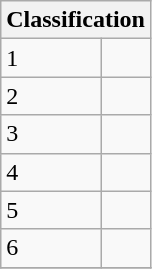<table class="wikitable" font-size: 90%;>
<tr>
<th colspan=2>Classification</th>
</tr>
<tr valign="top">
<td>1</td>
<td></td>
</tr>
<tr>
<td>2</td>
<td></td>
</tr>
<tr>
<td>3</td>
<td></td>
</tr>
<tr>
<td>4</td>
<td></td>
</tr>
<tr>
<td>5</td>
<td></td>
</tr>
<tr>
<td>6</td>
<td></td>
</tr>
<tr>
</tr>
</table>
